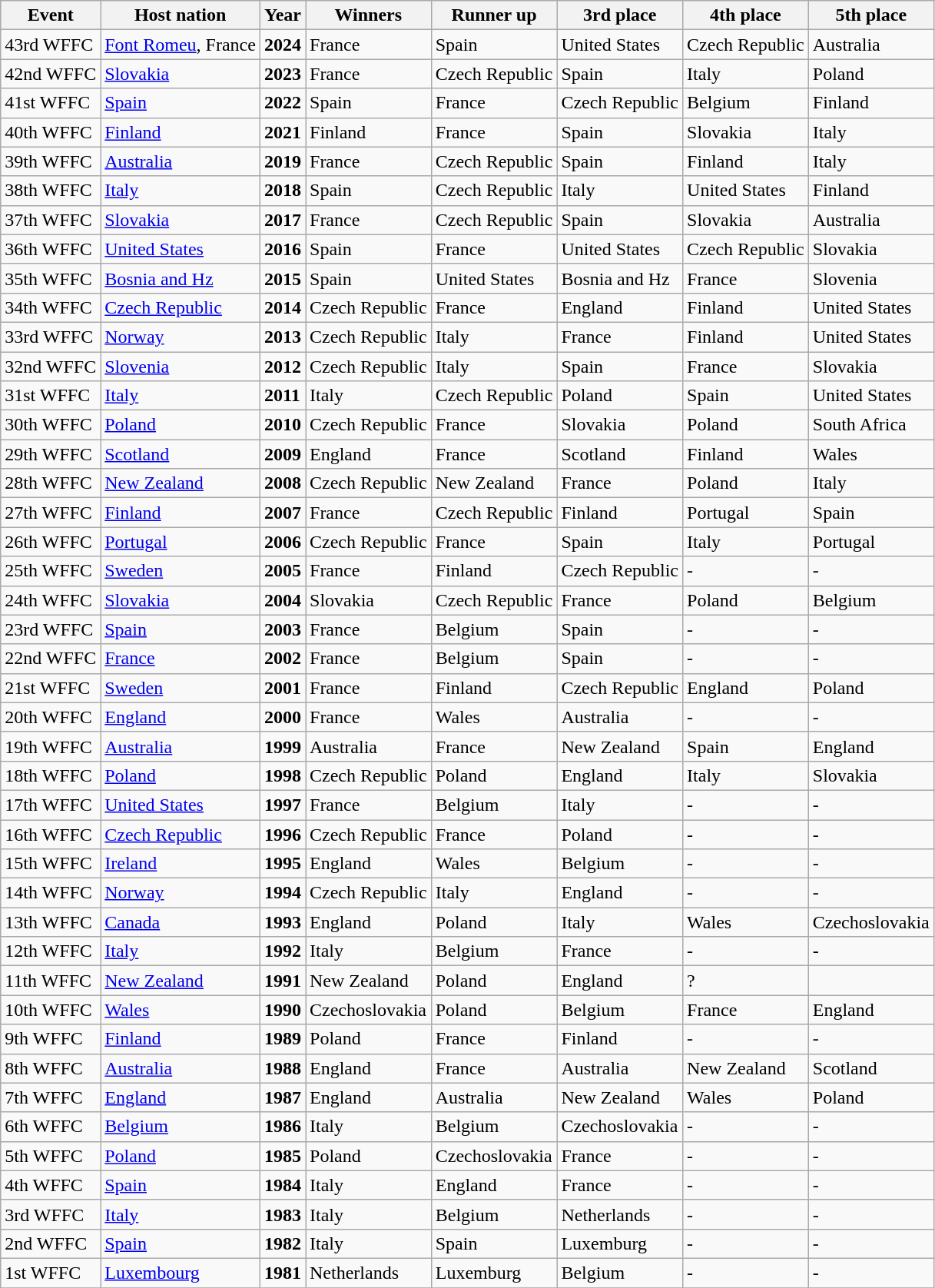<table class="wikitable">
<tr>
<th>Event</th>
<th>Host nation</th>
<th>Year</th>
<th>Winners</th>
<th>Runner up</th>
<th>3rd place</th>
<th>4th place</th>
<th>5th place</th>
</tr>
<tr>
<td>43rd WFFC</td>
<td> <a href='#'>Font Romeu</a>, France </td>
<td><strong>2024</strong></td>
<td> France</td>
<td> Spain</td>
<td> United States</td>
<td> Czech Republic</td>
<td> Australia </td>
</tr>
<tr>
<td>42nd WFFC</td>
<td> <a href='#'>Slovakia</a></td>
<td><strong>2023</strong></td>
<td> France</td>
<td> Czech Republic</td>
<td> Spain</td>
<td> Italy</td>
<td> Poland </td>
</tr>
<tr>
<td>41st WFFC</td>
<td> <a href='#'>Spain</a></td>
<td><strong>2022</strong></td>
<td> Spain</td>
<td> France</td>
<td> Czech Republic</td>
<td> Belgium</td>
<td> Finland </td>
</tr>
<tr>
<td>40th WFFC</td>
<td> <a href='#'>Finland</a></td>
<td><strong>2021</strong></td>
<td> Finland</td>
<td> France</td>
<td> Spain</td>
<td> Slovakia</td>
<td> Italy </td>
</tr>
<tr>
<td>39th WFFC</td>
<td> <a href='#'>Australia</a></td>
<td><strong>2019</strong></td>
<td> France</td>
<td> Czech Republic</td>
<td> Spain</td>
<td> Finland</td>
<td> Italy </td>
</tr>
<tr>
<td>38th WFFC</td>
<td> <a href='#'>Italy</a></td>
<td><strong>2018</strong></td>
<td> Spain</td>
<td> Czech Republic</td>
<td> Italy</td>
<td> United States</td>
<td> Finland </td>
</tr>
<tr>
<td>37th WFFC</td>
<td> <a href='#'>Slovakia</a></td>
<td><strong>2017</strong></td>
<td> France</td>
<td> Czech Republic</td>
<td> Spain</td>
<td> Slovakia</td>
<td> Australia </td>
</tr>
<tr>
<td>36th WFFC</td>
<td> <a href='#'>United States</a></td>
<td><strong>2016</strong></td>
<td> Spain</td>
<td> France</td>
<td> United States</td>
<td> Czech Republic</td>
<td> Slovakia  </td>
</tr>
<tr>
<td>35th WFFC</td>
<td> <a href='#'>Bosnia and Hz</a></td>
<td><strong>2015</strong></td>
<td> Spain</td>
<td> United States</td>
<td> Bosnia and Hz</td>
<td> France</td>
<td> Slovenia </td>
</tr>
<tr>
<td>34th WFFC</td>
<td> <a href='#'>Czech Republic</a></td>
<td><strong>2014</strong></td>
<td> Czech Republic</td>
<td> France</td>
<td> England</td>
<td> Finland</td>
<td> United States    </td>
</tr>
<tr>
<td>33rd WFFC</td>
<td> <a href='#'>Norway</a></td>
<td><strong>2013</strong></td>
<td> Czech Republic</td>
<td> Italy</td>
<td>  France</td>
<td> Finland</td>
<td> United States    </td>
</tr>
<tr>
<td>32nd WFFC</td>
<td> <a href='#'>Slovenia</a></td>
<td><strong>2012</strong></td>
<td> Czech Republic</td>
<td> Italy</td>
<td> Spain</td>
<td>  France</td>
<td> Slovakia    </td>
</tr>
<tr>
<td>31st WFFC</td>
<td>  <a href='#'>Italy</a></td>
<td><strong>2011</strong></td>
<td>  Italy</td>
<td> Czech Republic</td>
<td> Poland</td>
<td> Spain</td>
<td> United States    </td>
</tr>
<tr>
<td>30th WFFC</td>
<td> <a href='#'>Poland</a></td>
<td><strong>2010</strong></td>
<td> Czech Republic</td>
<td> France</td>
<td> Slovakia</td>
<td> Poland</td>
<td> South Africa  </td>
</tr>
<tr>
<td>29th WFFC</td>
<td>  <a href='#'>Scotland</a></td>
<td><strong>2009</strong></td>
<td> England</td>
<td> France</td>
<td> Scotland</td>
<td> Finland</td>
<td> Wales    </td>
</tr>
<tr>
<td>28th WFFC</td>
<td>  <a href='#'>New Zealand</a></td>
<td><strong>2008</strong></td>
<td> Czech Republic</td>
<td> New Zealand</td>
<td> France</td>
<td> Poland</td>
<td>  Italy </td>
</tr>
<tr>
<td>27th WFFC</td>
<td> <a href='#'>Finland</a></td>
<td><strong>2007</strong></td>
<td> France</td>
<td> Czech Republic</td>
<td> Finland</td>
<td> Portugal</td>
<td> Spain  </td>
</tr>
<tr>
<td>26th WFFC</td>
<td> <a href='#'>Portugal</a></td>
<td><strong>2006</strong></td>
<td> Czech Republic</td>
<td> France</td>
<td> Spain</td>
<td>  Italy</td>
<td> Portugal </td>
</tr>
<tr>
<td>25th WFFC</td>
<td> <a href='#'>Sweden</a></td>
<td><strong>2005</strong></td>
<td> France</td>
<td> Finland</td>
<td> Czech Republic</td>
<td>-</td>
<td>-    </td>
</tr>
<tr>
<td>24th WFFC</td>
<td> <a href='#'>Slovakia</a></td>
<td><strong>2004</strong></td>
<td> Slovakia</td>
<td> Czech Republic</td>
<td> France</td>
<td> Poland</td>
<td> Belgium </td>
</tr>
<tr>
<td>23rd WFFC</td>
<td> <a href='#'>Spain</a></td>
<td><strong>2003</strong></td>
<td> France</td>
<td> Belgium</td>
<td> Spain</td>
<td>-</td>
<td>-    </td>
</tr>
<tr>
<td>22nd WFFC</td>
<td> <a href='#'>France</a></td>
<td><strong>2002</strong></td>
<td> France</td>
<td> Belgium</td>
<td> Spain</td>
<td>-</td>
<td>-    </td>
</tr>
<tr>
<td>21st WFFC</td>
<td> <a href='#'>Sweden</a></td>
<td><strong>2001</strong></td>
<td> France</td>
<td> Finland</td>
<td> Czech Republic</td>
<td> England</td>
<td> Poland   </td>
</tr>
<tr>
<td>20th WFFC</td>
<td> <a href='#'>England</a></td>
<td><strong>2000</strong></td>
<td> France</td>
<td> Wales</td>
<td> Australia</td>
<td>-</td>
<td>-    </td>
</tr>
<tr>
<td>19th WFFC</td>
<td> <a href='#'>Australia</a></td>
<td><strong>1999</strong></td>
<td> Australia</td>
<td> France</td>
<td> New Zealand</td>
<td> Spain</td>
<td> England </td>
</tr>
<tr>
<td>18th WFFC</td>
<td> <a href='#'>Poland</a></td>
<td><strong>1998</strong></td>
<td> Czech Republic</td>
<td> Poland</td>
<td> England</td>
<td> Italy</td>
<td> Slovakia </td>
</tr>
<tr>
<td>17th WFFC</td>
<td> <a href='#'>United States</a></td>
<td><strong>1997</strong></td>
<td> France</td>
<td> Belgium</td>
<td> Italy</td>
<td>-</td>
<td>-    </td>
</tr>
<tr>
<td>16th WFFC</td>
<td> <a href='#'>Czech Republic</a></td>
<td><strong>1996</strong></td>
<td> Czech Republic</td>
<td> France</td>
<td> Poland</td>
<td>-</td>
<td>-    </td>
</tr>
<tr>
<td>15th WFFC</td>
<td> <a href='#'>Ireland</a></td>
<td><strong>1995</strong></td>
<td> England</td>
<td> Wales</td>
<td> Belgium</td>
<td>-</td>
<td>-    </td>
</tr>
<tr>
<td>14th WFFC</td>
<td> <a href='#'>Norway</a></td>
<td><strong>1994</strong></td>
<td> Czech Republic</td>
<td> Italy</td>
<td> England</td>
<td>-</td>
<td>-    </td>
</tr>
<tr>
<td>13th WFFC</td>
<td> <a href='#'>Canada</a></td>
<td><strong>1993</strong></td>
<td> England</td>
<td> Poland</td>
<td> Italy</td>
<td> Wales</td>
<td> Czechoslovakia </td>
</tr>
<tr>
<td>12th WFFC</td>
<td> <a href='#'>Italy</a></td>
<td><strong>1992</strong></td>
<td> Italy</td>
<td> Belgium</td>
<td> France</td>
<td>-</td>
<td>-    </td>
</tr>
<tr>
<td>11th WFFC</td>
<td> <a href='#'>New Zealand</a></td>
<td><strong>1991</strong></td>
<td> New Zealand </td>
<td> Poland</td>
<td> England</td>
<td>?</td>
<td></td>
</tr>
<tr>
<td>10th WFFC</td>
<td> <a href='#'>Wales</a></td>
<td><strong>1990</strong></td>
<td> Czechoslovakia</td>
<td> Poland</td>
<td> Belgium</td>
<td> France</td>
<td> England  </td>
</tr>
<tr>
<td>9th WFFC</td>
<td> <a href='#'>Finland</a></td>
<td><strong>1989</strong></td>
<td> Poland</td>
<td> France</td>
<td> Finland</td>
<td>-</td>
<td>-    </td>
</tr>
<tr>
<td>8th WFFC</td>
<td> <a href='#'>Australia</a></td>
<td><strong>1988</strong></td>
<td> England</td>
<td> France</td>
<td> Australia</td>
<td> New Zealand</td>
<td> Scotland </td>
</tr>
<tr>
<td>7th WFFC</td>
<td> <a href='#'>England</a></td>
<td><strong>1987</strong></td>
<td> England</td>
<td> Australia</td>
<td> New Zealand</td>
<td> Wales</td>
<td> Poland </td>
</tr>
<tr>
<td>6th WFFC</td>
<td> <a href='#'>Belgium</a></td>
<td><strong>1986</strong></td>
<td> Italy</td>
<td> Belgium</td>
<td> Czechoslovakia</td>
<td>-</td>
<td>-    </td>
</tr>
<tr>
<td>5th WFFC</td>
<td> <a href='#'>Poland</a></td>
<td><strong>1985</strong></td>
<td> Poland</td>
<td> Czechoslovakia</td>
<td> France</td>
<td>-</td>
<td>-    </td>
</tr>
<tr>
<td>4th WFFC</td>
<td> <a href='#'>Spain</a></td>
<td><strong>1984</strong></td>
<td> Italy</td>
<td> England</td>
<td> France</td>
<td>-</td>
<td>-    </td>
</tr>
<tr>
<td>3rd WFFC</td>
<td> <a href='#'>Italy</a></td>
<td><strong>1983</strong></td>
<td> Italy</td>
<td> Belgium</td>
<td> Netherlands</td>
<td>-</td>
<td>-    </td>
</tr>
<tr>
<td>2nd WFFC</td>
<td> <a href='#'>Spain</a></td>
<td><strong>1982</strong></td>
<td> Italy</td>
<td> Spain</td>
<td> Luxemburg</td>
<td>-</td>
<td>-    </td>
</tr>
<tr>
<td>1st WFFC</td>
<td> <a href='#'>Luxembourg</a></td>
<td><strong>1981</strong></td>
<td> Netherlands</td>
<td> Luxemburg</td>
<td> Belgium</td>
<td>-</td>
<td>-     </td>
</tr>
<tr>
</tr>
</table>
